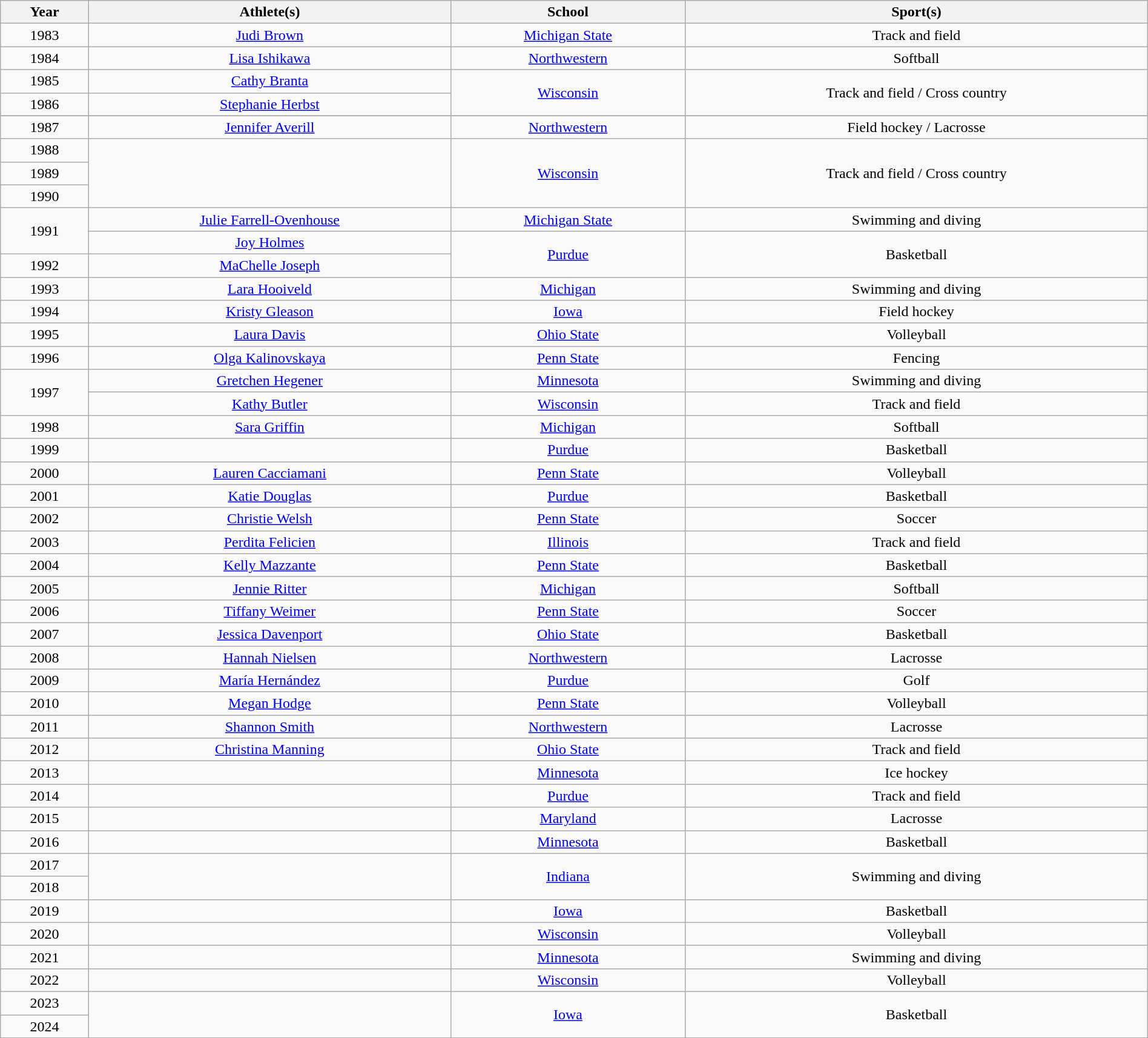<table class="wikitable sortable" style="width:100%; text-align: center;">
<tr>
<th>Year</th>
<th>Athlete(s)</th>
<th>School</th>
<th>Sport(s)</th>
</tr>
<tr>
<td>1983</td>
<td><a href='#'>Judi Brown</a></td>
<td><a href='#'>Michigan State</a></td>
<td>Track and field</td>
</tr>
<tr>
<td>1984</td>
<td><a href='#'>Lisa Ishikawa</a></td>
<td><a href='#'>Northwestern</a></td>
<td>Softball</td>
</tr>
<tr>
<td>1985</td>
<td><a href='#'>Cathy Branta</a></td>
<td rowspan="2"><a href='#'>Wisconsin</a></td>
<td rowspan=2>Track and field / Cross country</td>
</tr>
<tr>
<td>1986</td>
<td><a href='#'>Stephanie Herbst</a></td>
</tr>
<tr>
</tr>
<tr>
<td>1987</td>
<td><a href='#'>Jennifer Averill</a></td>
<td><a href='#'>Northwestern</a></td>
<td>Field hockey / Lacrosse</td>
</tr>
<tr>
<td>1988</td>
<td rowspan=3></td>
<td rowspan=3><a href='#'>Wisconsin</a></td>
<td rowspan=3>Track and field / Cross country</td>
</tr>
<tr>
<td>1989</td>
</tr>
<tr>
<td>1990</td>
</tr>
<tr>
<td rowspan=2>1991</td>
<td><a href='#'>Julie Farrell-Ovenhouse</a></td>
<td><a href='#'>Michigan State</a></td>
<td>Swimming and diving</td>
</tr>
<tr>
<td><a href='#'>Joy Holmes</a></td>
<td rowspan="2"><a href='#'>Purdue</a></td>
<td rowspan=2>Basketball</td>
</tr>
<tr>
<td>1992</td>
<td><a href='#'>MaChelle Joseph</a></td>
</tr>
<tr>
<td>1993</td>
<td><a href='#'>Lara Hooiveld</a></td>
<td><a href='#'>Michigan</a></td>
<td>Swimming and diving</td>
</tr>
<tr>
<td>1994</td>
<td><a href='#'>Kristy Gleason</a></td>
<td><a href='#'>Iowa</a></td>
<td>Field hockey</td>
</tr>
<tr>
<td>1995</td>
<td><a href='#'>Laura Davis</a></td>
<td><a href='#'>Ohio State</a></td>
<td>Volleyball</td>
</tr>
<tr>
<td>1996</td>
<td><a href='#'>Olga Kalinovskaya</a></td>
<td><a href='#'>Penn State</a></td>
<td>Fencing</td>
</tr>
<tr>
<td rowspan=2>1997</td>
<td><a href='#'>Gretchen Hegener</a></td>
<td><a href='#'>Minnesota</a></td>
<td>Swimming and diving</td>
</tr>
<tr>
<td><a href='#'>Kathy Butler</a></td>
<td><a href='#'>Wisconsin</a></td>
<td>Track and field</td>
</tr>
<tr>
<td>1998</td>
<td><a href='#'>Sara Griffin</a></td>
<td><a href='#'>Michigan</a></td>
<td>Softball</td>
</tr>
<tr>
<td>1999</td>
<td></td>
<td><a href='#'>Purdue</a></td>
<td>Basketball</td>
</tr>
<tr>
<td>2000</td>
<td><a href='#'>Lauren Cacciamani</a></td>
<td><a href='#'>Penn State</a></td>
<td>Volleyball</td>
</tr>
<tr>
<td>2001</td>
<td><a href='#'>Katie Douglas</a></td>
<td><a href='#'>Purdue</a></td>
<td>Basketball</td>
</tr>
<tr>
<td>2002</td>
<td><a href='#'>Christie Welsh</a></td>
<td><a href='#'>Penn State</a></td>
<td>Soccer</td>
</tr>
<tr>
<td>2003</td>
<td><a href='#'>Perdita Felicien</a></td>
<td><a href='#'>Illinois</a></td>
<td>Track and field</td>
</tr>
<tr>
<td>2004</td>
<td><a href='#'>Kelly Mazzante</a></td>
<td><a href='#'>Penn State</a></td>
<td>Basketball</td>
</tr>
<tr>
<td>2005</td>
<td><a href='#'>Jennie Ritter</a></td>
<td><a href='#'>Michigan</a></td>
<td>Softball</td>
</tr>
<tr>
<td>2006</td>
<td><a href='#'>Tiffany Weimer</a></td>
<td><a href='#'>Penn State</a></td>
<td>Soccer</td>
</tr>
<tr>
<td>2007</td>
<td><a href='#'>Jessica Davenport</a></td>
<td><a href='#'>Ohio State</a></td>
<td>Basketball</td>
</tr>
<tr>
<td>2008</td>
<td><a href='#'>Hannah Nielsen</a></td>
<td><a href='#'>Northwestern</a></td>
<td>Lacrosse</td>
</tr>
<tr>
<td>2009</td>
<td><a href='#'>María Hernández</a></td>
<td><a href='#'>Purdue</a></td>
<td>Golf</td>
</tr>
<tr>
<td>2010</td>
<td><a href='#'>Megan Hodge</a></td>
<td><a href='#'>Penn State</a></td>
<td>Volleyball</td>
</tr>
<tr>
<td>2011</td>
<td><a href='#'>Shannon Smith</a></td>
<td><a href='#'>Northwestern</a></td>
<td>Lacrosse</td>
</tr>
<tr>
<td>2012</td>
<td><a href='#'>Christina Manning</a></td>
<td><a href='#'>Ohio State</a></td>
<td>Track and field</td>
</tr>
<tr>
<td>2013</td>
<td></td>
<td><a href='#'>Minnesota</a></td>
<td>Ice hockey</td>
</tr>
<tr>
<td>2014</td>
<td></td>
<td><a href='#'>Purdue</a></td>
<td>Track and field</td>
</tr>
<tr>
<td>2015</td>
<td></td>
<td><a href='#'>Maryland</a></td>
<td>Lacrosse</td>
</tr>
<tr>
<td>2016</td>
<td></td>
<td><a href='#'>Minnesota</a></td>
<td>Basketball</td>
</tr>
<tr>
<td>2017</td>
<td rowspan=2></td>
<td rowspan=2><a href='#'>Indiana</a></td>
<td rowspan=2>Swimming and diving</td>
</tr>
<tr>
<td>2018</td>
</tr>
<tr>
<td>2019</td>
<td></td>
<td><a href='#'>Iowa</a></td>
<td>Basketball</td>
</tr>
<tr>
<td>2020</td>
<td></td>
<td><a href='#'>Wisconsin</a></td>
<td>Volleyball</td>
</tr>
<tr>
<td>2021</td>
<td></td>
<td><a href='#'>Minnesota</a></td>
<td>Swimming and diving</td>
</tr>
<tr>
<td>2022</td>
<td></td>
<td><a href='#'>Wisconsin</a></td>
<td>Volleyball</td>
</tr>
<tr>
<td>2023</td>
<td rowspan=2></td>
<td rowspan=2><a href='#'>Iowa</a></td>
<td rowspan=2>Basketball</td>
</tr>
<tr>
<td>2024</td>
</tr>
</table>
